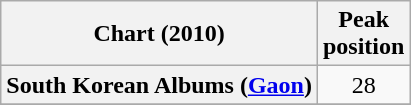<table class="wikitable plainrowheaders">
<tr>
<th>Chart (2010)</th>
<th>Peak<br>position</th>
</tr>
<tr>
<th scope="row">South Korean Albums (<a href='#'>Gaon</a>)</th>
<td align="center">28</td>
</tr>
<tr>
</tr>
</table>
